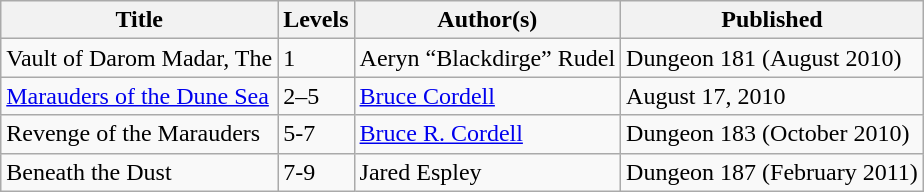<table class="wikitable sortable">
<tr>
<th>Title</th>
<th>Levels</th>
<th>Author(s)</th>
<th>Published</th>
</tr>
<tr>
<td>Vault of Darom Madar, The</td>
<td>1</td>
<td>Aeryn “Blackdirge” Rudel</td>
<td>Dungeon 181 (August 2010)</td>
</tr>
<tr>
<td><a href='#'>Marauders of the Dune Sea</a></td>
<td>2–5</td>
<td><a href='#'>Bruce Cordell</a></td>
<td>August 17, 2010</td>
</tr>
<tr>
<td>Revenge of the Marauders</td>
<td>5-7</td>
<td><a href='#'>Bruce R. Cordell</a></td>
<td>Dungeon 183 (October 2010)</td>
</tr>
<tr>
<td>Beneath the Dust</td>
<td>7-9</td>
<td>Jared Espley</td>
<td>Dungeon 187 (February 2011)</td>
</tr>
</table>
